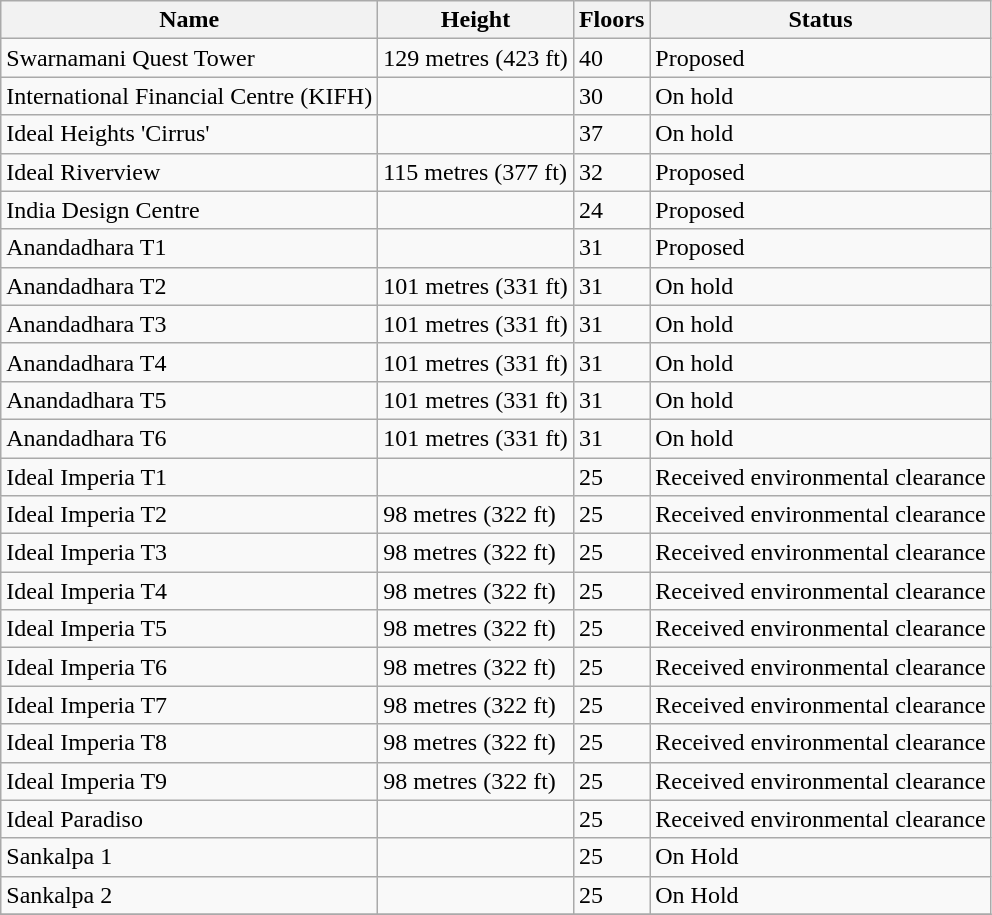<table class="wikitable sortable">
<tr>
<th>Name</th>
<th>Height</th>
<th>Floors</th>
<th>Status</th>
</tr>
<tr>
<td>Swarnamani Quest Tower</td>
<td>129 metres (423 ft)</td>
<td>40</td>
<td>Proposed</td>
</tr>
<tr>
<td>International Financial Centre (KIFH)</td>
<td></td>
<td>30</td>
<td>On hold</td>
</tr>
<tr>
<td>Ideal Heights 'Cirrus'</td>
<td></td>
<td>37</td>
<td>On hold</td>
</tr>
<tr>
<td>Ideal Riverview</td>
<td>115 metres (377 ft)</td>
<td>32</td>
<td>Proposed</td>
</tr>
<tr>
<td>India Design Centre</td>
<td></td>
<td>24</td>
<td>Proposed</td>
</tr>
<tr>
<td>Anandadhara T1</td>
<td></td>
<td>31</td>
<td>Proposed</td>
</tr>
<tr>
<td>Anandadhara T2</td>
<td>101 metres (331 ft)</td>
<td>31</td>
<td>On hold</td>
</tr>
<tr>
<td>Anandadhara T3</td>
<td>101 metres (331 ft)</td>
<td>31</td>
<td>On hold</td>
</tr>
<tr>
<td>Anandadhara T4</td>
<td>101 metres (331 ft)</td>
<td>31</td>
<td>On hold</td>
</tr>
<tr>
<td>Anandadhara T5</td>
<td>101 metres (331 ft)</td>
<td>31</td>
<td>On hold</td>
</tr>
<tr>
<td>Anandadhara T6</td>
<td>101 metres (331 ft)</td>
<td>31</td>
<td>On hold</td>
</tr>
<tr>
<td>Ideal Imperia T1</td>
<td></td>
<td>25</td>
<td>Received environmental clearance</td>
</tr>
<tr>
<td>Ideal Imperia T2</td>
<td>98 metres (322 ft)</td>
<td>25</td>
<td>Received environmental clearance</td>
</tr>
<tr>
<td>Ideal Imperia T3</td>
<td>98 metres (322 ft)</td>
<td>25</td>
<td>Received environmental clearance</td>
</tr>
<tr>
<td>Ideal Imperia T4</td>
<td>98 metres (322 ft)</td>
<td>25</td>
<td>Received environmental clearance</td>
</tr>
<tr>
<td>Ideal Imperia T5</td>
<td>98 metres (322 ft)</td>
<td>25</td>
<td>Received environmental clearance</td>
</tr>
<tr>
<td>Ideal Imperia T6</td>
<td>98 metres (322 ft)</td>
<td>25</td>
<td>Received environmental clearance</td>
</tr>
<tr>
<td>Ideal Imperia T7</td>
<td>98 metres (322 ft)</td>
<td>25</td>
<td>Received environmental clearance</td>
</tr>
<tr>
<td>Ideal Imperia T8</td>
<td>98 metres (322 ft)</td>
<td>25</td>
<td>Received environmental clearance</td>
</tr>
<tr>
<td>Ideal Imperia T9</td>
<td>98 metres (322 ft)</td>
<td>25</td>
<td>Received environmental clearance</td>
</tr>
<tr>
<td>Ideal Paradiso</td>
<td></td>
<td>25</td>
<td>Received environmental clearance</td>
</tr>
<tr>
<td>Sankalpa 1</td>
<td></td>
<td>25</td>
<td>On Hold</td>
</tr>
<tr>
<td>Sankalpa 2</td>
<td></td>
<td>25</td>
<td>On Hold</td>
</tr>
<tr>
</tr>
<tr>
</tr>
</table>
